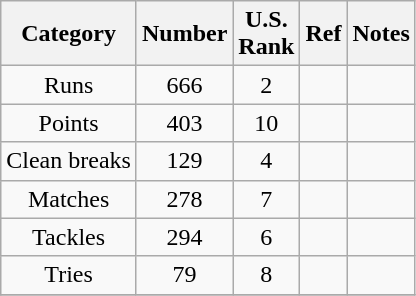<table class="wikitable sortable" style="text-align: center;">
<tr>
<th>Category</th>
<th>Number</th>
<th>U.S. <br> Rank</th>
<th>Ref</th>
<th>Notes</th>
</tr>
<tr>
<td>Runs</td>
<td>666</td>
<td>2</td>
<td></td>
<td></td>
</tr>
<tr>
<td>Points</td>
<td>403</td>
<td>10</td>
<td></td>
<td></td>
</tr>
<tr>
<td>Clean breaks</td>
<td>129</td>
<td>4</td>
<td></td>
<td></td>
</tr>
<tr>
<td>Matches</td>
<td>278</td>
<td>7</td>
<td></td>
<td></td>
</tr>
<tr>
<td>Tackles</td>
<td>294</td>
<td>6</td>
<td></td>
<td></td>
</tr>
<tr>
<td>Tries</td>
<td>79</td>
<td>8</td>
<td></td>
<td></td>
</tr>
<tr>
</tr>
</table>
